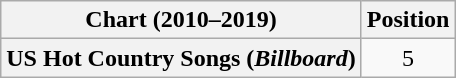<table class="wikitable plainrowheaders" style="text-align:center">
<tr>
<th>Chart (2010–2019)</th>
<th>Position</th>
</tr>
<tr>
<th scope="row">US Hot Country Songs (<em>Billboard</em>)</th>
<td>5</td>
</tr>
</table>
